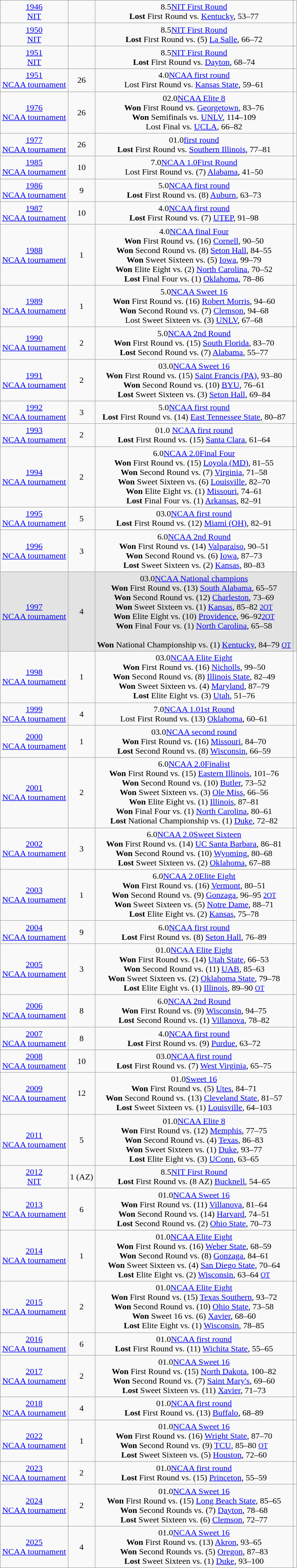<table class="wikitable sortable">
<tr style="background: #;">
<td align="center"><a href='#'>1946<br>NIT</a></td>
<td align="center"></td>
<td align="center"><span>8.5</span><a href='#'>NIT First Round</a> <br><strong>Lost</strong> First Round vs.  <a href='#'>Kentucky</a>, 53–77</td>
<td align="center"></td>
</tr>
<tr style=>
<td align="center"><a href='#'>1950<br>NIT</a></td>
<td align="center"></td>
<td align="center"><span>8.5</span><a href='#'>NIT First Round</a> <br><strong>Lost</strong> First Round vs. (5) <a href='#'>La Salle</a>, 66–72</td>
<td align="center"></td>
</tr>
<tr style=>
<td align="center"><a href='#'>1951<br>NIT</a></td>
<td align="center"></td>
<td align="center"><span>8.5</span><a href='#'>NIT First Round</a> <br><strong>Lost</strong> First Round vs. <a href='#'>Dayton</a>, 68–74</td>
<td align="center"></td>
</tr>
<tr style=>
<td align="center"><a href='#'>1951<br>NCAA tournament</a></td>
<td align="center"><span>26</span></td>
<td align="center"><span>4.0</span><a href='#'>NCAA first round</a><br>Lost First Round vs. <a href='#'>Kansas State</a>, 59–61</td>
<td align="center"></td>
</tr>
<tr style=>
<td align="center"><a href='#'>1976<br>NCAA tournament</a></td>
<td align="center"><span>26</span></td>
<td align="center"><span>02.0</span><a href='#'>NCAA Elite 8</a><br>   <strong>Won</strong> First Round vs. <a href='#'>Georgetown</a>, 83–76<br> <strong>Won</strong> Semifinals vs. <a href='#'>UNLV</a>, 114–109<br>Lost Final vs. <a href='#'>UCLA</a>, 66–82</td>
<td align="center"></td>
</tr>
<tr style="background: #;">
<td align="center"><a href='#'>1977<br>NCAA tournament</a></td>
<td align="center"><span>26</span></td>
<td align="center"><span>01.0</span><a href='#'>first round</a><br><strong>Lost</strong> First Round vs. <a href='#'>Southern Illinois</a>, 77–81</td>
<td align="center"></td>
</tr>
<tr style=>
<td align="center"><a href='#'>1985<br>NCAA tournament</a></td>
<td align="center">10</td>
<td align="center"><span>7.0</span><a href='#'>NCAA <span>1.0</span>First Round</a><br>Lost First Round vs. (7) <a href='#'>Alabama</a>, 41–50</td>
<td align="center"></td>
</tr>
<tr style=>
<td align="center"><a href='#'>1986<br>NCAA tournament</a></td>
<td align="center">9</td>
<td align="center"><span>5.0</span><a href='#'>NCAA first round</a><br><strong>Lost</strong> First Round vs. (8) <a href='#'>Auburn</a>, 63–73</td>
<td align="center"></td>
</tr>
<tr style="background: #;">
<td align="center"><a href='#'>1987<br>NCAA tournament</a></td>
<td align="center">10</td>
<td align="center"><span>4.0</span><a href='#'>NCAA first round</a><br><strong>Lost</strong> First Round vs. (7) <a href='#'>UTEP</a>, 91–98</td>
<td align="center"></td>
</tr>
<tr style=>
<td align="center"><a href='#'>1988<br>NCAA tournament</a></td>
<td align="center">1</td>
<td align="center"><span>4.0</span><a href='#'>NCAA final Four</a><br><strong>Won</strong> First Round vs. (16) <a href='#'>Cornell</a>, 90–50<br><strong>Won</strong> Second Round vs. (8) <a href='#'>Seton Hall</a>, 84–55<br> <strong>Won</strong> Sweet Sixteen vs. (5) <a href='#'>Iowa</a>, 99–79<br> <strong>Won</strong> Elite Eight vs. (2) <a href='#'>North Carolina</a>, 70–52 <br> <strong>Lost</strong> Final Four vs. (1) <a href='#'>Oklahoma</a>, 78–86</td>
<td align="center"></td>
</tr>
<tr style="background: #;">
<td align="center"><a href='#'>1989<br>NCAA tournament</a></td>
<td align="center">1</td>
<td align="center"><span>5.0</span><a href='#'>NCAA Sweet 16</a><br><strong>Won</strong> First Round vs. (16) <a href='#'>Robert Morris</a>, 94–60<br><strong>Won</strong> Second Round vs. (7) <a href='#'>Clemson</a>, 94–68<br> Lost Sweet Sixteen vs. (3) <a href='#'>UNLV</a>, 67–68</td>
<td align="center"></td>
</tr>
<tr style=>
<td align="center"><a href='#'>1990<br> NCAA tournament</a></td>
<td align="center">2</td>
<td align="center"><span>5.0</span><a href='#'>NCAA 2nd Round</a><br><strong>Won</strong> First Round vs. (15) <a href='#'>South Florida</a>, 83–70<br><strong>Lost</strong> Second Round vs. (7) <a href='#'>Alabama</a>, 55–77</td>
<td align="center"></td>
</tr>
<tr style="background: #;">
<td align="center"><a href='#'>1991<br>NCAA tournament</a></td>
<td align="center">2</td>
<td align="center"><span>03.0</span><a href='#'>NCAA Sweet 16</a><br><strong>Won</strong> First Round vs. (15) <a href='#'>Saint Francis (PA)</a>, 93–80<br><strong>Won</strong> Second Round vs. (10) <a href='#'>BYU</a>, 76–61<br> <strong>Lost</strong> Sweet Sixteen vs. (3) <a href='#'>Seton Hall</a>, 69–84</td>
<td align="center"></td>
</tr>
<tr style=>
<td align="center"><a href='#'>1992<br>NCAA tournament</a></td>
<td align="center">3</td>
<td align="center"><span>5.0</span><a href='#'>NCAA first round</a><br><strong>Lost</strong> First Round vs. (14) <a href='#'>East Tennessee State</a>, 80–87</td>
<td align="center"></td>
</tr>
<tr style="background: #;">
<td align="center"><a href='#'>1993<br>NCAA tournament</a></td>
<td align="center">2</td>
<td align="center"><span>01.0</span> <a href='#'>NCAA first round</a><br><strong>Lost</strong> First Round vs. (15) <a href='#'>Santa Clara</a>, 61–64</td>
<td align="center"></td>
</tr>
<tr style=>
<td align="center"><a href='#'>1994<br>NCAA tournament</a></td>
<td align="center">2</td>
<td align="center"><span>6.0</span><a href='#'>NCAA <span>2.0</span>Final Four</a><br> <strong>Won</strong> First Round vs. (15) <a href='#'>Loyola (MD)</a>, 81–55<br><strong>Won</strong> Second Round vs. (7) <a href='#'>Virginia</a>, 71–58<br> <strong>Won</strong> Sweet Sixteen vs. (6) <a href='#'>Louisville</a>, 82–70<br> <strong>Won</strong> Elite Eight vs. (1) <a href='#'>Missouri</a>, 74–61<br> <strong>Lost</strong> Final Four vs. (1) <a href='#'>Arkansas</a>, 82–91</td>
<td align="center"></td>
</tr>
<tr style="background: #;">
<td align="center"><a href='#'>1995<br>NCAA tournament</a></td>
<td align="center">5</td>
<td align="center"><span>03.0</span><a href='#'>NCAA first round</a><br><strong>Lost</strong> First Round vs. (12) <a href='#'>Miami (OH)</a>, 82–91</td>
<td align="center"></td>
</tr>
<tr style=>
<td align="center"><a href='#'>1996<br>NCAA tournament</a></td>
<td align="center">3</td>
<td align="center"><span>6.0</span><a href='#'>NCAA 2nd Round</a><br><strong>Won</strong> First Round vs. (14) <a href='#'>Valparaiso</a>, 90–51<br><strong>Won</strong> Second Round vs. (6) <a href='#'>Iowa</a>, 87–73<br> <strong>Lost</strong> Sweet Sixteen vs. (2) <a href='#'>Kansas</a>, 80–83</td>
<td align="center"></td>
</tr>
<tr style="background: #e3e3e3;">
<td align="center"><a href='#'>1997<br>NCAA tournament</a></td>
<td align="center">4</td>
<td align="center"><span>03.0</span><a href='#'>NCAA National champions</a><br><strong>Won</strong> First Round vs. (13) <a href='#'>South Alabama</a>, 65–57<br><strong>Won</strong> Second Round vs. (12) <a href='#'>Charleston</a>, 73–69<br> <strong>Won</strong> Sweet Sixteen vs. (1) <a href='#'>Kansas</a>, 85–82 <small><a href='#'>2OT</a></small> <br> <strong>Won</strong> Elite Eight vs. (10) <a href='#'>Providence</a>, 96–92<small><a href='#'>2OT</a></small> <br> <strong>Won</strong> Final Four vs. (1) <a href='#'>North Carolina</a>, 65–58 <br><br><strong>Won</strong> National Championship vs. (1) <a href='#'>Kentucky</a>, 84–79 <small><a href='#'>OT</a></small></td>
<td align="center"></td>
</tr>
<tr style=>
<td align="center"><a href='#'>1998<br>NCAA tournament</a></td>
<td align="center">1</td>
<td align="center"><span>03.0</span><a href='#'>NCAA Elite Eight</a><br><strong>Won</strong> First Round vs. (16) <a href='#'>Nicholls</a>, 99–50<br><strong>Won</strong> Second Round vs. (8) <a href='#'>Illinois State</a>, 82–49 <br> <strong>Won</strong> Sweet Sixteen vs. (4) <a href='#'>Maryland</a>, 87–79<br> <strong>Lost</strong> Elite Eight vs. (3) <a href='#'>Utah</a>, 51–76</td>
<td align="center"></td>
</tr>
<tr style="background: #;">
<td align="center"><a href='#'>1999<br>NCAA tournament</a></td>
<td align="center">4</td>
<td align="center"><span>7.0</span><a href='#'>NCAA <span>1.0</span>1st Round</a><br>Lost First Round vs. (13) <a href='#'>Oklahoma</a>, 60–61</td>
<td align="center"></td>
</tr>
<tr style=>
<td align="center"><a href='#'>2000<br>NCAA tournament</a></td>
<td align="center">1</td>
<td align="center"><span>03.0</span><a href='#'>NCAA second round</a><br><strong>Won</strong> First Round vs. (16) <a href='#'>Missouri</a>, 84–70<br><strong>Lost</strong> Second Round vs. (8) <a href='#'>Wisconsin</a>, 66–59</td>
<td align="center"></td>
</tr>
<tr style="background: #;">
<td align="center"><a href='#'>2001<br>NCAA tournament</a></td>
<td align="center">2</td>
<td align="center"><span>6.0</span><a href='#'>NCAA <span>2.0</span>Finalist</a><br><strong>Won</strong> First Round vs. (15) <a href='#'>Eastern Illinois</a>, 101–76<br><strong>Won</strong> Second Round vs. (10) <a href='#'>Butler</a>, 73–52 <br> <strong>Won</strong> Sweet Sixteen vs. (3) <a href='#'>Ole Miss</a>, 66–56 <br> <strong>Won</strong> Elite Eight vs. (1) <a href='#'>Illinois</a>, 87–81 <br> <strong>Won</strong> Final Four vs. (1) <a href='#'>North Carolina</a>, 80–61 <br> <strong>Lost</strong> National Championship vs. (1) <a href='#'>Duke</a>, 72–82</td>
<td align="center"></td>
</tr>
<tr style="background: #;">
<td align="center"><a href='#'>2002<br>NCAA tournament</a></td>
<td align="center">3</td>
<td align="center"><span>6.0</span><a href='#'>NCAA <span>2.0</span>Sweet Sixteen</a><br><strong>Won</strong> First Round vs. (14) <a href='#'>UC Santa Barbara</a>, 86–81<br><strong>Won</strong> Second Round vs. (10) <a href='#'>Wyoming</a>, 80–68 <br> <strong>Lost</strong> Sweet Sixteen vs. (2) <a href='#'>Oklahoma</a>, 67–88</td>
<td align="center"></td>
</tr>
<tr style="background: #;">
<td align="center"><a href='#'>2003<br>NCAA tournament</a></td>
<td align="center">1</td>
<td align="center"><span>6.0</span><a href='#'>NCAA <span>2.0</span>Elite Eight</a><br><strong>Won</strong> First Round vs. (16) <a href='#'>Vermont</a>, 80–51<br><strong>Won</strong> Second Round vs. (9) <a href='#'>Gonzaga</a>, 96–95 <small><a href='#'>2OT</a></small> <br> <strong>Won</strong> Sweet Sixteen vs. (5) <a href='#'>Notre Dame</a>, 88–71 <br> <strong>Lost</strong> Elite Eight vs. (2) <a href='#'>Kansas</a>, 75–78</td>
<td align="center"></td>
</tr>
<tr style="background: #;">
<td align="center"><a href='#'>2004<br>NCAA tournament</a></td>
<td align="center">9</td>
<td align="center"><span>6.0</span><a href='#'>NCAA first round</a><br><strong>Lost</strong> First Round vs. (8) <a href='#'>Seton Hall</a>, 76–89</td>
<td align="center"></td>
</tr>
<tr style=>
<td align="center"><a href='#'>2005<br>NCAA tournament</a></td>
<td align="center">3</td>
<td align="center"><span>01.0</span><a href='#'>NCAA Elite Eight</a><br><strong>Won</strong> First Round vs. (14) <a href='#'>Utah State</a>, 66–53<br><strong>Won</strong> Second Round vs. (11) <a href='#'>UAB</a>, 85–63<br> <strong>Won</strong> Sweet Sixteen vs. (2) <a href='#'>Oklahoma State</a>, 79–78<br> <strong>Lost</strong> Elite Eight vs. (1) <a href='#'>Illinois</a>, 89–90 <small><a href='#'>OT</a></small></td>
<td align="center"></td>
</tr>
<tr style="background: #;">
<td align="center"><a href='#'>2006<br>NCAA tournament</a></td>
<td align="center">8</td>
<td align="center"><span>6.0</span><a href='#'>NCAA 2nd Round</a><br><strong>Won</strong> First Round vs. (9) <a href='#'>Wisconsin</a>, 94–75<br><strong>Lost</strong> Second Round vs. (1) <a href='#'>Villanova</a>, 78–82</td>
<td align="center"></td>
</tr>
<tr style=>
<td align="center"><a href='#'>2007<br>NCAA tournament</a></td>
<td align="center">8</td>
<td align="center"><span>4.0</span><a href='#'>NCAA first round</a><br><strong>Lost</strong> First Round vs. (9) <a href='#'>Purdue</a>, 63–72</td>
<td align="center"></td>
</tr>
<tr style="background: #;">
<td align="center"><a href='#'>2008<br>NCAA tournament</a></td>
<td align="center">10</td>
<td align="center"><span>03.0</span><a href='#'>NCAA first round</a><br><strong>Lost</strong> First Round vs. (7) <a href='#'>West Virginia</a>, 65–75</td>
<td align="center"></td>
</tr>
<tr style=>
<td align="center"><a href='#'>2009<br>NCAA tournament</a></td>
<td align="center">12</td>
<td align="center"><span>01.0</span><a href='#'>Sweet 16</a><br><strong>Won</strong> First Round vs. (5) <a href='#'>Utes</a>, 84–71<br><strong>Won</strong> Second Round vs. (13) <a href='#'>Cleveland State</a>, 81–57<br> <strong>Lost</strong> Sweet Sixteen vs. (1) <a href='#'>Louisville</a>, 64–103</td>
<td align="center"></td>
</tr>
<tr style="background: #;">
<td align="center"><a href='#'>2011<br>NCAA tournament</a></td>
<td align="center">5</td>
<td align="center"><span>01.0</span><a href='#'>NCAA Elite 8</a><br><strong>Won</strong> First Round vs. (12) <a href='#'>Memphis</a>, 77–75<br><strong>Won</strong> Second Round vs. (4) <a href='#'>Texas</a>, 86–83<br> <strong>Won</strong> Sweet Sixteen vs. (1) <a href='#'>Duke</a>, 93–77<br><strong>Lost</strong> Elite Eight vs. (3) <a href='#'>UConn</a>, 63–65</td>
<td align="center"></td>
</tr>
<tr style="background: #;">
<td align="center"><a href='#'>2012<br>NIT</a></td>
<td align="center">1 (AZ)</td>
<td align="center"><span>8.5</span><a href='#'>NIT First Round</a> <br><strong>Lost</strong> First Round vs.  (8 AZ) <a href='#'>Bucknell</a>, 54–65</td>
<td align="center"></td>
</tr>
<tr style=>
</tr>
<tr style="background: ">
<td align="center"><a href='#'>2013<br>NCAA tournament</a></td>
<td align="center">6</td>
<td align="center"><span>01.0</span><a href='#'>NCAA Sweet 16</a><br><strong>Won</strong> First Round vs. (11) <a href='#'>Villanova</a>, 81–64<br><strong>Won</strong> Second Round vs. (14) <a href='#'>Harvard</a>, 74–51<br> <strong>Lost</strong> Second Round vs. (2) <a href='#'>Ohio State</a>, 70–73</td>
<td align="center"></td>
</tr>
<tr style="background: #">
<td align="center"><a href='#'>2014<br>NCAA tournament</a></td>
<td align="center">1</td>
<td align="center"><span>01.0</span><a href='#'>NCAA Elite Eight</a><br><strong>Won</strong> First Round vs. (16) <a href='#'>Weber State</a>, 68–59<br><strong>Won</strong> Second Round vs. (8) <a href='#'>Gonzaga</a>, 84–61<br> <strong>Won</strong> Sweet Sixteen vs. (4) <a href='#'>San Diego State</a>, 70–64<br> <strong>Lost</strong> Elite Eight vs. (2) <a href='#'>Wisconsin</a>, 63–64 <small><a href='#'>OT</a></small></td>
<td align="center"></td>
</tr>
<tr style="background: ">
<td align="center"><a href='#'>2015<br>NCAA tournament</a></td>
<td align="center">2</td>
<td align="center"><span>01.0</span><a href='#'>NCAA Elite Eight</a><br><strong>Won</strong> First Round vs. (15) <a href='#'>Texas Southern</a>, 93–72<br><strong>Won</strong> Second Round vs. (10) <a href='#'>Ohio State</a>, 73–58<br> <strong>Won</strong> Sweet 16 vs. (6) <a href='#'>Xavier</a>, 68–60<br> <strong>Lost</strong> Elite Eight vs. (1) <a href='#'>Wisconsin</a>, 78–85</td>
<td align="center"></td>
</tr>
<tr style="background: #">
<td align="center"><a href='#'>2016<br>NCAA tournament</a></td>
<td align="center">6</td>
<td align="center"><span>01.0</span><a href='#'>NCAA first round</a><br><strong>Lost</strong> First Round vs. (11) <a href='#'>Wichita State</a>, 55–65</td>
<td align="center"></td>
</tr>
<tr style="background: ">
<td align="center"><a href='#'>2017<br>NCAA tournament</a></td>
<td align="center">2</td>
<td align="center"><span>01.0</span><a href='#'>NCAA Sweet 16</a><br><strong>Won</strong> First Round vs. (15) <a href='#'>North Dakota</a>, 100–82<br><strong>Won</strong> Second Round vs. (7) <a href='#'>Saint Mary's</a>, 69–60<br><strong>Lost</strong> Sweet Sixteen vs. (11) <a href='#'>Xavier</a>, 71–73</td>
<td align="center"></td>
</tr>
<tr style="background: #">
<td align="center"><a href='#'>2018<br>NCAA tournament</a></td>
<td align="center">4</td>
<td align="center"><span>01.0</span><a href='#'>NCAA first round</a><br><strong>Lost</strong> First Round vs. (13) <a href='#'>Buffalo</a>, 68–89</td>
<td align="center"></td>
</tr>
<tr style="background: ">
<td align="center"><a href='#'>2022<br>NCAA tournament</a></td>
<td align="center">1</td>
<td align="center"><span>01.0</span><a href='#'>NCAA Sweet 16</a><br><strong>Won</strong> First Round vs. (16) <a href='#'>Wright State</a>, 87–70 <br><strong>Won </strong> Second Round vs. (9) <a href='#'>TCU</a>, 85–80 <small><a href='#'>OT</a></small> <br><strong>Lost</strong> Sweet Sixteen vs. (5) <a href='#'>Houston</a>, 72–60</td>
<td align="center"></td>
</tr>
<tr style="background: ">
<td align="center"><a href='#'>2023<br>NCAA tournament</a></td>
<td align="center">2</td>
<td align="center"><span>01.0</span><a href='#'>NCAA first round</a><br><strong>Lost</strong> First Round vs. (15) <a href='#'>Princeton</a>, 55–59</td>
<td align="center"></td>
</tr>
<tr style="background: ">
<td align="center"><a href='#'>2024<br>NCAA tournament</a></td>
<td align="center">2</td>
<td align="center"><span>01.0</span><a href='#'>NCAA Sweet 16</a><br><strong>Won</strong> First Round vs. (15) <a href='#'>Long Beach State</a>, 85–65<br><strong>Won</strong> Second Rounds vs. (7) <a href='#'>Dayton</a>, 78–68<br><strong>Lost</strong> Sweet Sixteen vs. (6) <a href='#'>Clemson</a>, 72–77</td>
<td align="center"></td>
</tr>
<tr style="background: ">
<td align="center"><a href='#'>2025<br>NCAA tournament</a></td>
<td align="center">4</td>
<td align="center"><span>01.0</span><a href='#'>NCAA Sweet 16</a><br><strong>Won</strong> First Round vs. (13) <a href='#'>Akron</a>, 93–65<br><strong>Won</strong> Second Rounds vs. (5) <a href='#'>Oregon</a>, 87–83<br><strong>Lost</strong> Sweet Sixteen vs. (1) <a href='#'>Duke</a>, 93–100</td>
<td align="center"></td>
</tr>
</table>
